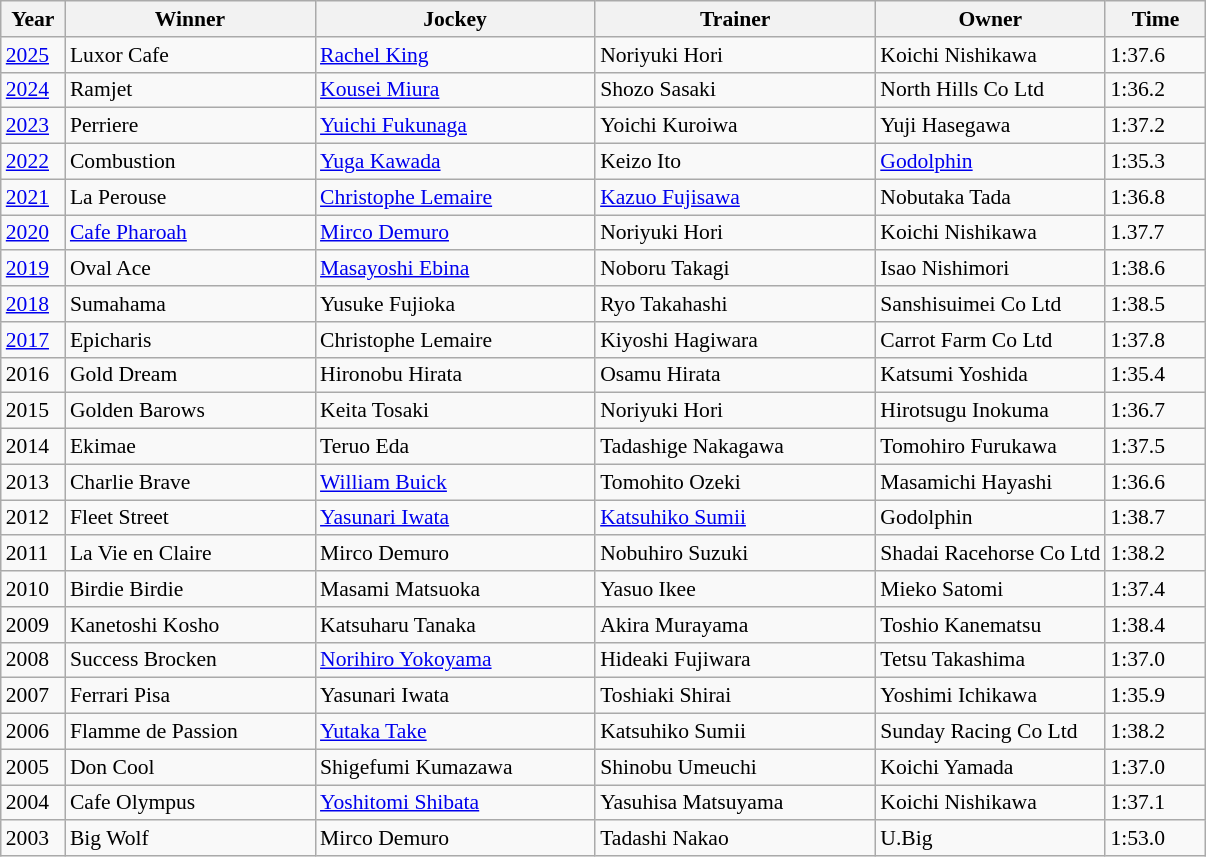<table class="wikitable sortable" style="font-size:90%">
<tr>
<th style="width:36px"><strong>Year</strong></th>
<th style="width:160px"><strong>Winner</strong></th>
<th style="width:180px"><strong>Jockey</strong></th>
<th style="width:180px"><strong>Trainer</strong></th>
<th>Owner</th>
<th style="width:60px"><strong>Time</strong></th>
</tr>
<tr>
<td><a href='#'>2025</a></td>
<td>Luxor Cafe</td>
<td><a href='#'>Rachel King</a></td>
<td>Noriyuki Hori</td>
<td>Koichi Nishikawa</td>
<td>1:37.6</td>
</tr>
<tr>
<td><a href='#'>2024</a></td>
<td>Ramjet</td>
<td><a href='#'>Kousei Miura</a></td>
<td>Shozo Sasaki</td>
<td>North Hills Co Ltd</td>
<td>1:36.2</td>
</tr>
<tr>
<td><a href='#'>2023</a></td>
<td>Perriere</td>
<td><a href='#'>Yuichi Fukunaga</a></td>
<td>Yoichi Kuroiwa</td>
<td>Yuji Hasegawa</td>
<td>1:37.2</td>
</tr>
<tr>
<td><a href='#'>2022</a></td>
<td>Combustion</td>
<td><a href='#'>Yuga Kawada</a></td>
<td>Keizo Ito</td>
<td><a href='#'>Godolphin</a></td>
<td>1:35.3</td>
</tr>
<tr>
<td><a href='#'>2021</a></td>
<td>La Perouse</td>
<td><a href='#'>Christophe Lemaire</a></td>
<td><a href='#'>Kazuo Fujisawa</a></td>
<td>Nobutaka Tada</td>
<td>1:36.8</td>
</tr>
<tr>
<td><a href='#'>2020</a></td>
<td><a href='#'>Cafe Pharoah</a></td>
<td><a href='#'>Mirco Demuro</a></td>
<td>Noriyuki Hori</td>
<td>Koichi Nishikawa</td>
<td>1.37.7</td>
</tr>
<tr>
<td><a href='#'>2019</a></td>
<td>Oval Ace</td>
<td><a href='#'>Masayoshi Ebina</a></td>
<td>Noboru Takagi</td>
<td>Isao Nishimori</td>
<td>1:38.6</td>
</tr>
<tr>
<td><a href='#'>2018</a></td>
<td>Sumahama</td>
<td>Yusuke Fujioka</td>
<td>Ryo Takahashi</td>
<td>Sanshisuimei Co Ltd</td>
<td>1:38.5</td>
</tr>
<tr>
<td><a href='#'>2017</a></td>
<td>Epicharis</td>
<td>Christophe Lemaire</td>
<td>Kiyoshi Hagiwara</td>
<td>Carrot Farm Co Ltd</td>
<td>1:37.8</td>
</tr>
<tr>
<td>2016</td>
<td>Gold Dream</td>
<td>Hironobu Hirata</td>
<td>Osamu Hirata</td>
<td>Katsumi Yoshida</td>
<td>1:35.4</td>
</tr>
<tr>
<td>2015</td>
<td>Golden Barows</td>
<td>Keita Tosaki</td>
<td>Noriyuki Hori</td>
<td>Hirotsugu Inokuma</td>
<td>1:36.7</td>
</tr>
<tr>
<td>2014</td>
<td>Ekimae</td>
<td>Teruo Eda</td>
<td>Tadashige Nakagawa</td>
<td>Tomohiro Furukawa</td>
<td>1:37.5</td>
</tr>
<tr>
<td>2013</td>
<td>Charlie Brave</td>
<td><a href='#'>William Buick</a></td>
<td>Tomohito Ozeki</td>
<td>Masamichi Hayashi</td>
<td>1:36.6</td>
</tr>
<tr>
<td>2012</td>
<td>Fleet Street</td>
<td><a href='#'>Yasunari Iwata</a></td>
<td><a href='#'>Katsuhiko Sumii</a></td>
<td>Godolphin</td>
<td>1:38.7</td>
</tr>
<tr>
<td>2011</td>
<td>La Vie en Claire</td>
<td>Mirco Demuro</td>
<td>Nobuhiro Suzuki</td>
<td>Shadai Racehorse Co Ltd</td>
<td>1:38.2</td>
</tr>
<tr>
<td>2010</td>
<td>Birdie Birdie</td>
<td>Masami Matsuoka</td>
<td>Yasuo Ikee</td>
<td>Mieko Satomi</td>
<td>1:37.4</td>
</tr>
<tr>
<td>2009</td>
<td>Kanetoshi Kosho</td>
<td>Katsuharu Tanaka</td>
<td>Akira Murayama</td>
<td>Toshio Kanematsu</td>
<td>1:38.4</td>
</tr>
<tr>
<td>2008</td>
<td>Success Brocken</td>
<td><a href='#'>Norihiro Yokoyama</a></td>
<td>Hideaki Fujiwara</td>
<td>Tetsu Takashima</td>
<td>1:37.0</td>
</tr>
<tr>
<td>2007</td>
<td>Ferrari Pisa</td>
<td>Yasunari Iwata</td>
<td>Toshiaki Shirai</td>
<td>Yoshimi Ichikawa</td>
<td>1:35.9</td>
</tr>
<tr>
<td>2006</td>
<td>Flamme de Passion</td>
<td><a href='#'>Yutaka Take</a></td>
<td>Katsuhiko Sumii</td>
<td>Sunday Racing Co Ltd</td>
<td>1:38.2</td>
</tr>
<tr>
<td>2005</td>
<td>Don Cool</td>
<td>Shigefumi Kumazawa</td>
<td>Shinobu Umeuchi</td>
<td>Koichi Yamada</td>
<td>1:37.0</td>
</tr>
<tr>
<td>2004</td>
<td>Cafe Olympus</td>
<td><a href='#'>Yoshitomi Shibata</a></td>
<td>Yasuhisa Matsuyama</td>
<td>Koichi Nishikawa</td>
<td>1:37.1</td>
</tr>
<tr>
<td>2003</td>
<td>Big Wolf</td>
<td>Mirco Demuro</td>
<td>Tadashi Nakao</td>
<td>U.Big</td>
<td>1:53.0</td>
</tr>
</table>
